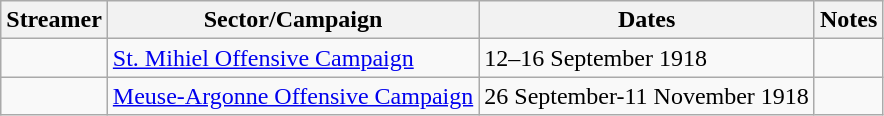<table class="wikitable">
<tr>
<th>Streamer</th>
<th>Sector/Campaign</th>
<th>Dates</th>
<th>Notes</th>
</tr>
<tr>
<td></td>
<td><a href='#'>St. Mihiel Offensive Campaign</a></td>
<td>12–16 September 1918</td>
<td></td>
</tr>
<tr>
<td></td>
<td><a href='#'>Meuse-Argonne Offensive Campaign</a></td>
<td>26 September-11 November 1918</td>
<td></td>
</tr>
</table>
